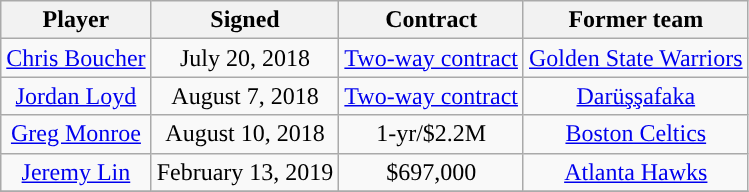<table class="wikitable sortable sortable" style="text-align: center">
<tr>
<th>Player</th>
<th>Signed</th>
<th>Contract</th>
<th>Former team</th>
</tr>
<tr>
<td><a href='#'>Chris Boucher</a></td>
<td>July 20, 2018</td>
<td><a href='#'>Two-way contract</a></td>
<td><a href='#'>Golden State Warriors</a></td>
</tr>
<tr>
<td><a href='#'>Jordan Loyd</a></td>
<td>August 7, 2018</td>
<td><a href='#'>Two-way contract</a></td>
<td> <a href='#'>Darüşşafaka</a></td>
</tr>
<tr>
<td><a href='#'>Greg Monroe</a></td>
<td>August 10, 2018</td>
<td>1-yr/$2.2M</td>
<td><a href='#'>Boston Celtics</a></td>
</tr>
<tr>
<td><a href='#'>Jeremy Lin</a></td>
<td>February 13, 2019</td>
<td>$697,000</td>
<td><a href='#'>Atlanta Hawks</a></td>
</tr>
<tr>
</tr>
</table>
